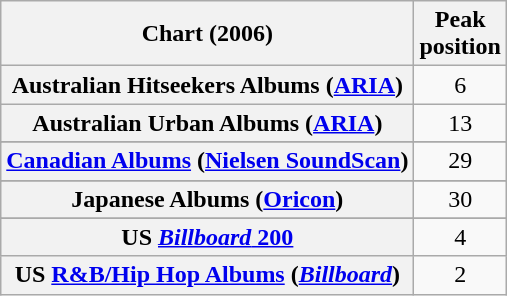<table class="wikitable sortable plainrowheaders" style="text-align:center;">
<tr>
<th scope="col">Chart (2006)</th>
<th scope="col">Peak<br>position</th>
</tr>
<tr>
<th scope="row">Australian Hitseekers Albums (<a href='#'>ARIA</a>)</th>
<td>6</td>
</tr>
<tr>
<th scope="row">Australian Urban Albums (<a href='#'>ARIA</a>)</th>
<td>13</td>
</tr>
<tr>
</tr>
<tr>
</tr>
<tr>
<th scope="row"><a href='#'>Canadian Albums</a> (<a href='#'>Nielsen SoundScan</a>)</th>
<td>29</td>
</tr>
<tr>
</tr>
<tr>
</tr>
<tr>
</tr>
<tr>
<th scope="row">Japanese Albums (<a href='#'>Oricon</a>)</th>
<td>30</td>
</tr>
<tr>
</tr>
<tr>
</tr>
<tr>
</tr>
<tr>
<th scope="row">US <a href='#'><em>Billboard</em> 200</a></th>
<td>4</td>
</tr>
<tr>
<th scope="row">US <a href='#'>R&B/Hip Hop Albums</a> (<em><a href='#'>Billboard</a></em>)</th>
<td>2</td>
</tr>
</table>
